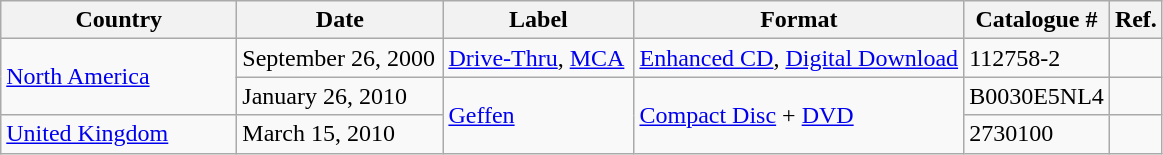<table class="wikitable">
<tr>
<th width="150px">Country</th>
<th width="130px">Date</th>
<th width="120px">Label</th>
<th>Format</th>
<th>Catalogue #</th>
<th>Ref.</th>
</tr>
<tr>
<td rowspan="2"><a href='#'>North America</a></td>
<td>September 26, 2000</td>
<td><a href='#'>Drive-Thru</a>, <a href='#'>MCA</a></td>
<td><a href='#'>Enhanced CD</a>, <a href='#'>Digital Download</a></td>
<td>112758-2</td>
<td></td>
</tr>
<tr>
<td>January 26, 2010</td>
<td rowspan="2"><a href='#'>Geffen</a></td>
<td rowspan="2"><a href='#'>Compact Disc</a> + <a href='#'>DVD</a></td>
<td>B0030E5NL4</td>
<td></td>
</tr>
<tr>
<td rowspan="1"><a href='#'>United Kingdom</a></td>
<td>March 15, 2010</td>
<td>2730100</td>
<td></td>
</tr>
</table>
